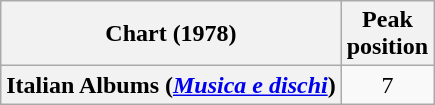<table class="wikitable plainrowheaders" style="text-align:center">
<tr>
<th scope="col">Chart (1978)</th>
<th scope="col">Peak<br>position</th>
</tr>
<tr>
<th scope="row">Italian Albums (<em><a href='#'>Musica e dischi</a></em>)</th>
<td>7</td>
</tr>
</table>
